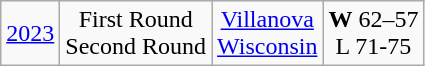<table class="wikitable">
<tr align="center">
<td><a href='#'>2023</a></td>
<td>First Round<br>Second Round</td>
<td><a href='#'>Villanova</a><br><a href='#'>Wisconsin</a></td>
<td><strong>W</strong> 62–57<br> L 71-75</td>
</tr>
</table>
